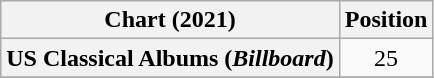<table class="wikitable plainrowheaders sortable" style="text-align:center">
<tr>
<th scope="col">Chart (2021)</th>
<th scope="col">Position</th>
</tr>
<tr>
<th scope="row">US Classical Albums (<em>Billboard</em>)</th>
<td>25</td>
</tr>
<tr>
</tr>
</table>
